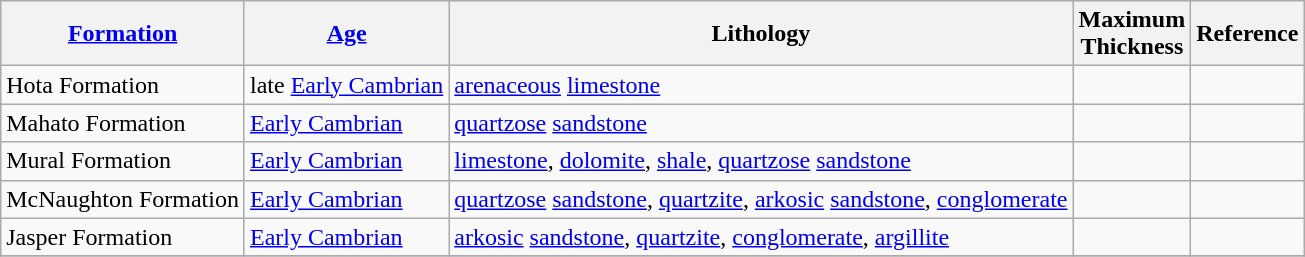<table class="wikitable">
<tr>
<th><a href='#'>Formation</a></th>
<th><a href='#'>Age</a></th>
<th>Lithology</th>
<th>Maximum<br>Thickness</th>
<th>Reference</th>
</tr>
<tr>
<td>Hota Formation</td>
<td>late <a href='#'>Early Cambrian</a></td>
<td><a href='#'>arenaceous</a> <a href='#'>limestone</a></td>
<td></td>
<td></td>
</tr>
<tr>
<td>Mahato Formation</td>
<td><a href='#'>Early Cambrian</a></td>
<td><a href='#'>quartzose</a> <a href='#'>sandstone</a></td>
<td></td>
<td></td>
</tr>
<tr>
<td>Mural Formation</td>
<td><a href='#'>Early Cambrian</a></td>
<td><a href='#'>limestone</a>, <a href='#'>dolomite</a>, <a href='#'>shale</a>, <a href='#'>quartzose</a> <a href='#'>sandstone</a></td>
<td></td>
<td></td>
</tr>
<tr>
<td>McNaughton Formation</td>
<td><a href='#'>Early Cambrian</a></td>
<td><a href='#'>quartzose</a> <a href='#'>sandstone</a>, <a href='#'>quartzite</a>, <a href='#'>arkosic</a> <a href='#'>sandstone</a>, <a href='#'>conglomerate</a></td>
<td></td>
<td></td>
</tr>
<tr>
<td>Jasper Formation</td>
<td><a href='#'>Early Cambrian</a></td>
<td><a href='#'>arkosic</a> <a href='#'>sandstone</a>, <a href='#'>quartzite</a>, <a href='#'>conglomerate</a>, <a href='#'>argillite</a></td>
<td></td>
<td></td>
</tr>
<tr>
</tr>
</table>
